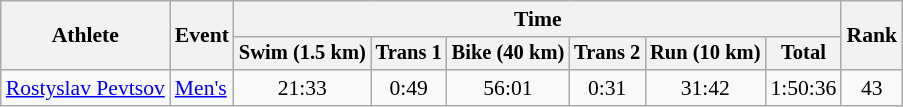<table class=wikitable style="font-size:90%;text-align:center">
<tr>
<th rowspan=2>Athlete</th>
<th rowspan=2>Event</th>
<th colspan=6>Time</th>
<th rowspan=2>Rank</th>
</tr>
<tr style="font-size:95%">
<th>Swim (1.5 km)</th>
<th>Trans 1</th>
<th>Bike (40 km)</th>
<th>Trans 2</th>
<th>Run (10 km)</th>
<th>Total</th>
</tr>
<tr>
<td align=left><a href='#'>Rostyslav Pevtsov</a></td>
<td align=left><a href='#'>Men's</a></td>
<td>21:33</td>
<td>0:49</td>
<td>56:01</td>
<td>0:31</td>
<td>31:42</td>
<td>1:50:36</td>
<td>43</td>
</tr>
</table>
